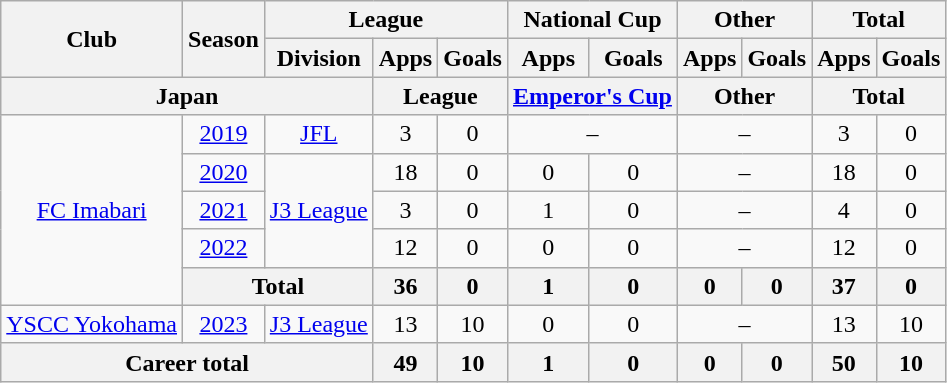<table class="wikitable" style="text-align: center">
<tr>
<th rowspan="2">Club</th>
<th rowspan="2">Season</th>
<th colspan="3">League</th>
<th colspan="2">National Cup</th>
<th colspan="2">Other</th>
<th colspan="2">Total</th>
</tr>
<tr>
<th>Division</th>
<th>Apps</th>
<th>Goals</th>
<th>Apps</th>
<th>Goals</th>
<th>Apps</th>
<th>Goals</th>
<th>Apps</th>
<th>Goals</th>
</tr>
<tr>
<th colspan=3>Japan</th>
<th colspan=2>League</th>
<th colspan=2><a href='#'>Emperor's Cup</a></th>
<th colspan=2>Other</th>
<th colspan=2>Total</th>
</tr>
<tr>
<td rowspan="5"><a href='#'>FC Imabari</a></td>
<td><a href='#'>2019</a></td>
<td><a href='#'>JFL</a></td>
<td>3</td>
<td>0</td>
<td colspan="2">–</td>
<td colspan="2">–</td>
<td>3</td>
<td>0</td>
</tr>
<tr>
<td><a href='#'>2020</a></td>
<td rowspan="3"><a href='#'>J3 League</a></td>
<td>18</td>
<td>0</td>
<td>0</td>
<td>0</td>
<td colspan="2">–</td>
<td>18</td>
<td>0</td>
</tr>
<tr>
<td><a href='#'>2021</a></td>
<td>3</td>
<td>0</td>
<td>1</td>
<td>0</td>
<td colspan="2">–</td>
<td>4</td>
<td>0</td>
</tr>
<tr>
<td><a href='#'>2022</a></td>
<td>12</td>
<td>0</td>
<td>0</td>
<td>0</td>
<td colspan="2">–</td>
<td>12</td>
<td>0</td>
</tr>
<tr>
<th colspan=2>Total</th>
<th>36</th>
<th>0</th>
<th>1</th>
<th>0</th>
<th>0</th>
<th>0</th>
<th>37</th>
<th>0</th>
</tr>
<tr>
<td><a href='#'>YSCC Yokohama</a></td>
<td><a href='#'>2023</a></td>
<td><a href='#'>J3 League</a></td>
<td>13</td>
<td>10</td>
<td>0</td>
<td>0</td>
<td colspan="2">–</td>
<td>13</td>
<td>10</td>
</tr>
<tr>
<th colspan=3>Career total</th>
<th>49</th>
<th>10</th>
<th>1</th>
<th>0</th>
<th>0</th>
<th>0</th>
<th>50</th>
<th>10</th>
</tr>
</table>
